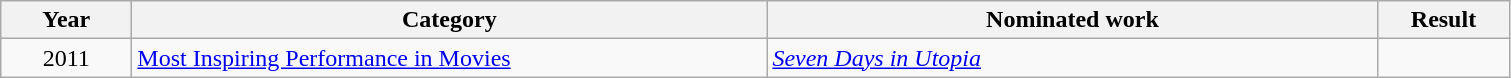<table class=wikitable>
<tr>
<th scope="col" style="width:5em;">Year</th>
<th scope="col" style="width:26em;">Category</th>
<th scope="col" style="width:25em;">Nominated work</th>
<th scope="col" style="width:5em;">Result</th>
</tr>
<tr>
<td style="text-align:center;">2011</td>
<td><a href='#'>Most Inspiring Performance in Movies</a></td>
<td><em><a href='#'>Seven Days in Utopia</a></em></td>
<td></td>
</tr>
</table>
